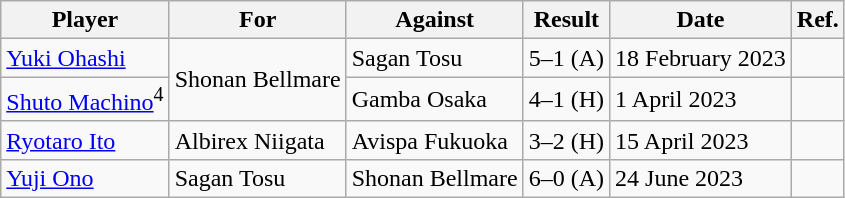<table class="wikitable">
<tr>
<th>Player</th>
<th>For</th>
<th>Against</th>
<th>Result</th>
<th>Date</th>
<th>Ref.</th>
</tr>
<tr>
<td> <a href='#'>Yuki Ohashi</a></td>
<td rowspan=2>Shonan Bellmare</td>
<td>Sagan Tosu</td>
<td>5–1 (A)</td>
<td>18 February 2023</td>
<td></td>
</tr>
<tr>
<td> <a href='#'>Shuto Machino</a><sup>4</sup></td>
<td>Gamba Osaka</td>
<td>4–1 (H)</td>
<td>1 April 2023</td>
<td></td>
</tr>
<tr>
<td> <a href='#'>Ryotaro Ito</a></td>
<td>Albirex Niigata</td>
<td>Avispa Fukuoka</td>
<td>3–2 (H)</td>
<td>15 April 2023</td>
<td></td>
</tr>
<tr>
<td> <a href='#'>Yuji Ono</a></td>
<td>Sagan Tosu</td>
<td>Shonan Bellmare</td>
<td>6–0 (A)</td>
<td>24 June 2023</td>
<td></td>
</tr>
</table>
